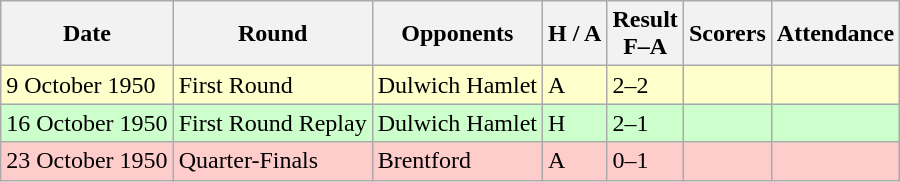<table class="wikitable">
<tr>
<th>Date</th>
<th>Round</th>
<th>Opponents</th>
<th>H / A</th>
<th>Result<br>F–A</th>
<th>Scorers</th>
<th>Attendance</th>
</tr>
<tr bgcolor="#FFFFCC">
<td>9 October 1950</td>
<td>First Round</td>
<td>Dulwich Hamlet</td>
<td>A</td>
<td>2–2</td>
<td></td>
<td></td>
</tr>
<tr bgcolor="#CCFFCC">
<td>16 October 1950</td>
<td>First Round Replay</td>
<td>Dulwich Hamlet</td>
<td>H</td>
<td>2–1</td>
<td></td>
<td></td>
</tr>
<tr bgcolor="#ffcccc">
<td>23 October 1950</td>
<td>Quarter-Finals</td>
<td>Brentford</td>
<td>A</td>
<td>0–1</td>
<td></td>
<td></td>
</tr>
</table>
